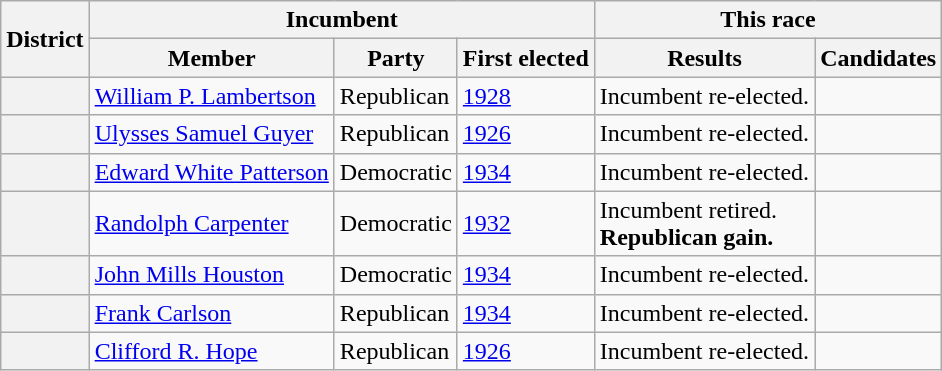<table class=wikitable>
<tr>
<th rowspan=2>District</th>
<th colspan=3>Incumbent</th>
<th colspan=2>This race</th>
</tr>
<tr>
<th>Member</th>
<th>Party</th>
<th>First elected</th>
<th>Results</th>
<th>Candidates</th>
</tr>
<tr>
<th></th>
<td><a href='#'>William P. Lambertson</a></td>
<td>Republican</td>
<td><a href='#'>1928</a></td>
<td>Incumbent re-elected.</td>
<td nowrap></td>
</tr>
<tr>
<th></th>
<td><a href='#'>Ulysses Samuel Guyer</a></td>
<td>Republican</td>
<td><a href='#'>1926</a></td>
<td>Incumbent re-elected.</td>
<td nowrap></td>
</tr>
<tr>
<th></th>
<td><a href='#'>Edward White Patterson</a></td>
<td>Democratic</td>
<td><a href='#'>1934</a></td>
<td>Incumbent re-elected.</td>
<td nowrap></td>
</tr>
<tr>
<th></th>
<td><a href='#'>Randolph Carpenter</a></td>
<td>Democratic</td>
<td><a href='#'>1932</a></td>
<td>Incumbent retired.<br><strong>Republican gain.</strong></td>
<td nowrap></td>
</tr>
<tr>
<th></th>
<td><a href='#'>John Mills Houston</a></td>
<td>Democratic</td>
<td><a href='#'>1934</a></td>
<td>Incumbent re-elected.</td>
<td nowrap></td>
</tr>
<tr>
<th></th>
<td><a href='#'>Frank Carlson</a></td>
<td>Republican</td>
<td><a href='#'>1934</a></td>
<td>Incumbent re-elected.</td>
<td nowrap></td>
</tr>
<tr>
<th></th>
<td><a href='#'>Clifford R. Hope</a></td>
<td>Republican</td>
<td><a href='#'>1926</a></td>
<td>Incumbent re-elected.</td>
<td nowrap></td>
</tr>
</table>
